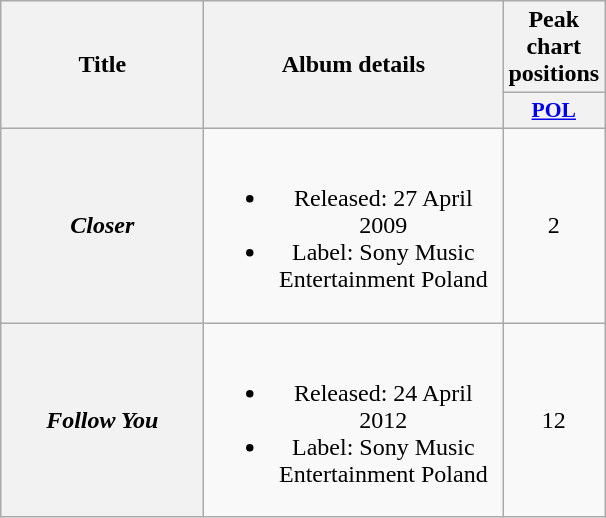<table class="wikitable plainrowheaders" style="text-align:center;" border="1">
<tr>
<th scope="col" rowspan="2" style="width:8em;">Title</th>
<th scope="col" rowspan="2" style="width:12em;">Album details</th>
<th scope="col" colspan="1">Peak chart positions</th>
</tr>
<tr>
<th scope="col" style="width:3em;font-size:90%;"><a href='#'>POL</a></th>
</tr>
<tr>
<th scope="row"><em>Closer</em></th>
<td><br><ul><li>Released: 27 April 2009</li><li>Label: Sony Music Entertainment Poland</li></ul></td>
<td>2</td>
</tr>
<tr>
<th scope="row"><em>Follow You</em></th>
<td><br><ul><li>Released: 24 April 2012</li><li>Label: Sony Music Entertainment Poland</li></ul></td>
<td>12</td>
</tr>
</table>
